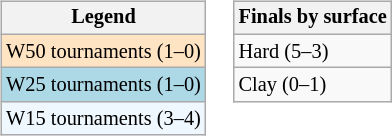<table>
<tr valign=top>
<td><br><table class="wikitable" style=font-size:85%;>
<tr>
<th>Legend</th>
</tr>
<tr bgcolor=ffe4c4>
<td>W50 tournaments (1–0)</td>
</tr>
<tr bgcolor=lightblue>
<td>W25 tournaments (1–0)</td>
</tr>
<tr bgcolor=f0f8ff>
<td>W15 tournaments (3–4)</td>
</tr>
</table>
</td>
<td><br><table class="wikitable" style=font-size:85%;>
<tr>
<th>Finals by surface</th>
</tr>
<tr>
<td>Hard (5–3)</td>
</tr>
<tr>
<td>Clay (0–1)</td>
</tr>
</table>
</td>
</tr>
</table>
